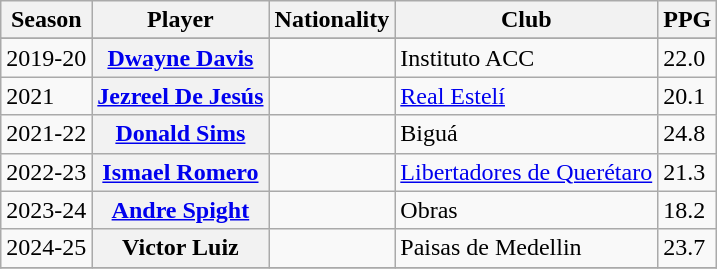<table class="wikitable plainrowheaders sortable" summary="Year (sortable), Player (sortable), Position (sortable), Nationality (sortable) and Team (sortable)">
<tr>
<th scope="col">Season</th>
<th scope="col">Player</th>
<th scope="col">Nationality</th>
<th scope="col">Club</th>
<th scope="col">PPG</th>
</tr>
<tr>
</tr>
<tr>
<td>2019-20</td>
<th scope="row"><a href='#'>Dwayne Davis</a></th>
<td></td>
<td> Instituto ACC</td>
<td>22.0</td>
</tr>
<tr>
<td>2021</td>
<th scope="row"><a href='#'>Jezreel De Jesús</a></th>
<td></td>
<td> <a href='#'>Real Estelí</a></td>
<td>20.1</td>
</tr>
<tr>
<td>2021-22</td>
<th scope="row"><a href='#'>Donald Sims</a></th>
<td></td>
<td> Biguá</td>
<td>24.8</td>
</tr>
<tr>
<td>2022-23</td>
<th scope="row"><a href='#'>Ismael Romero</a></th>
<td></td>
<td> <a href='#'>Libertadores de Querétaro</a></td>
<td>21.3</td>
</tr>
<tr>
<td>2023-24</td>
<th scope="row"><a href='#'>Andre Spight</a></th>
<td></td>
<td> Obras</td>
<td>18.2</td>
</tr>
<tr>
<td>2024-25</td>
<th scope="row">Victor Luiz</th>
<td></td>
<td> Paisas de Medellin</td>
<td>23.7</td>
</tr>
<tr>
</tr>
</table>
